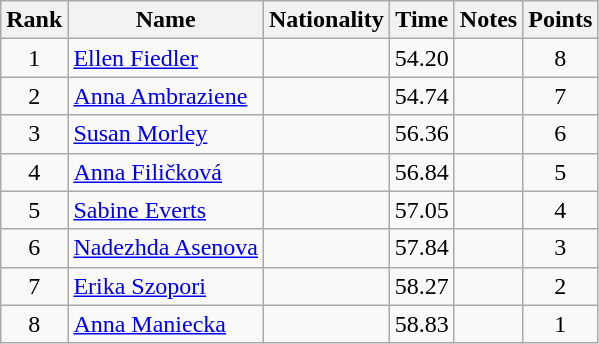<table class="wikitable sortable" style="text-align:center">
<tr>
<th>Rank</th>
<th>Name</th>
<th>Nationality</th>
<th>Time</th>
<th>Notes</th>
<th>Points</th>
</tr>
<tr>
<td>1</td>
<td align=left><a href='#'>Ellen Fiedler</a></td>
<td align=left></td>
<td>54.20</td>
<td></td>
<td>8</td>
</tr>
<tr>
<td>2</td>
<td align=left><a href='#'>Anna Ambraziene</a></td>
<td align=left></td>
<td>54.74</td>
<td></td>
<td>7</td>
</tr>
<tr>
<td>3</td>
<td align=left><a href='#'>Susan Morley</a></td>
<td align=left></td>
<td>56.36</td>
<td></td>
<td>6</td>
</tr>
<tr>
<td>4</td>
<td align=left><a href='#'>Anna Filičková</a></td>
<td align=left></td>
<td>56.84</td>
<td></td>
<td>5</td>
</tr>
<tr>
<td>5</td>
<td align=left><a href='#'>Sabine Everts</a></td>
<td align=left></td>
<td>57.05</td>
<td></td>
<td>4</td>
</tr>
<tr>
<td>6</td>
<td align=left><a href='#'>Nadezhda Asenova</a></td>
<td align=left></td>
<td>57.84</td>
<td></td>
<td>3</td>
</tr>
<tr>
<td>7</td>
<td align=left><a href='#'>Erika Szopori</a></td>
<td align=left></td>
<td>58.27</td>
<td></td>
<td>2</td>
</tr>
<tr>
<td>8</td>
<td align=left><a href='#'>Anna Maniecka</a></td>
<td align=left></td>
<td>58.83</td>
<td></td>
<td>1</td>
</tr>
</table>
